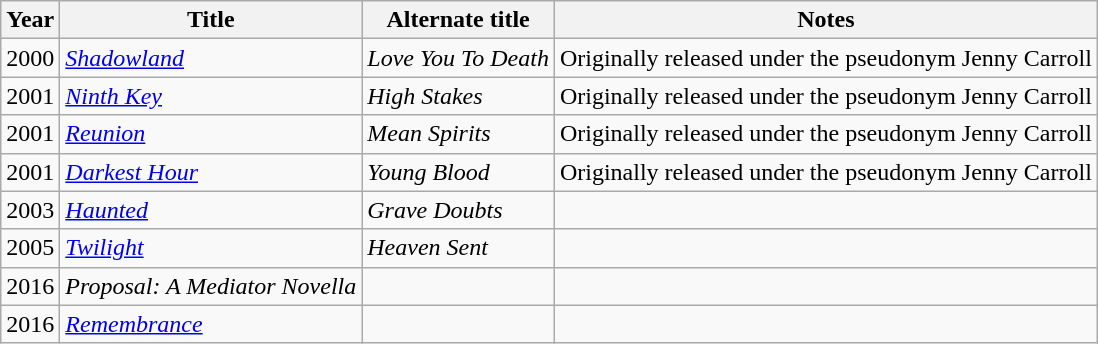<table class="wikitable sortable">
<tr>
<th>Year</th>
<th>Title</th>
<th>Alternate title</th>
<th>Notes</th>
</tr>
<tr>
<td>2000</td>
<td><em><a href='#'>Shadowland</a></em></td>
<td><em>Love You To Death</em></td>
<td>Originally released under the pseudonym Jenny Carroll</td>
</tr>
<tr>
<td>2001</td>
<td><em><a href='#'>Ninth Key</a></em></td>
<td><em>High Stakes</em></td>
<td>Originally released under the pseudonym Jenny Carroll</td>
</tr>
<tr>
<td>2001</td>
<td><em><a href='#'>Reunion</a></em></td>
<td><em>Mean Spirits</em></td>
<td>Originally released under the pseudonym Jenny Carroll</td>
</tr>
<tr>
<td>2001</td>
<td><em><a href='#'>Darkest Hour</a></em></td>
<td><em>Young Blood</em></td>
<td>Originally released under the pseudonym Jenny Carroll</td>
</tr>
<tr>
<td>2003</td>
<td><em><a href='#'>Haunted</a></em></td>
<td><em>Grave Doubts</em></td>
<td></td>
</tr>
<tr>
<td>2005</td>
<td><em><a href='#'>Twilight</a></em></td>
<td><em>Heaven Sent</em></td>
<td></td>
</tr>
<tr>
<td>2016</td>
<td><em>Proposal: A Mediator Novella</em></td>
<td></td>
<td></td>
</tr>
<tr>
<td>2016</td>
<td><em><a href='#'>Remembrance</a></em></td>
<td></td>
<td></td>
</tr>
</table>
